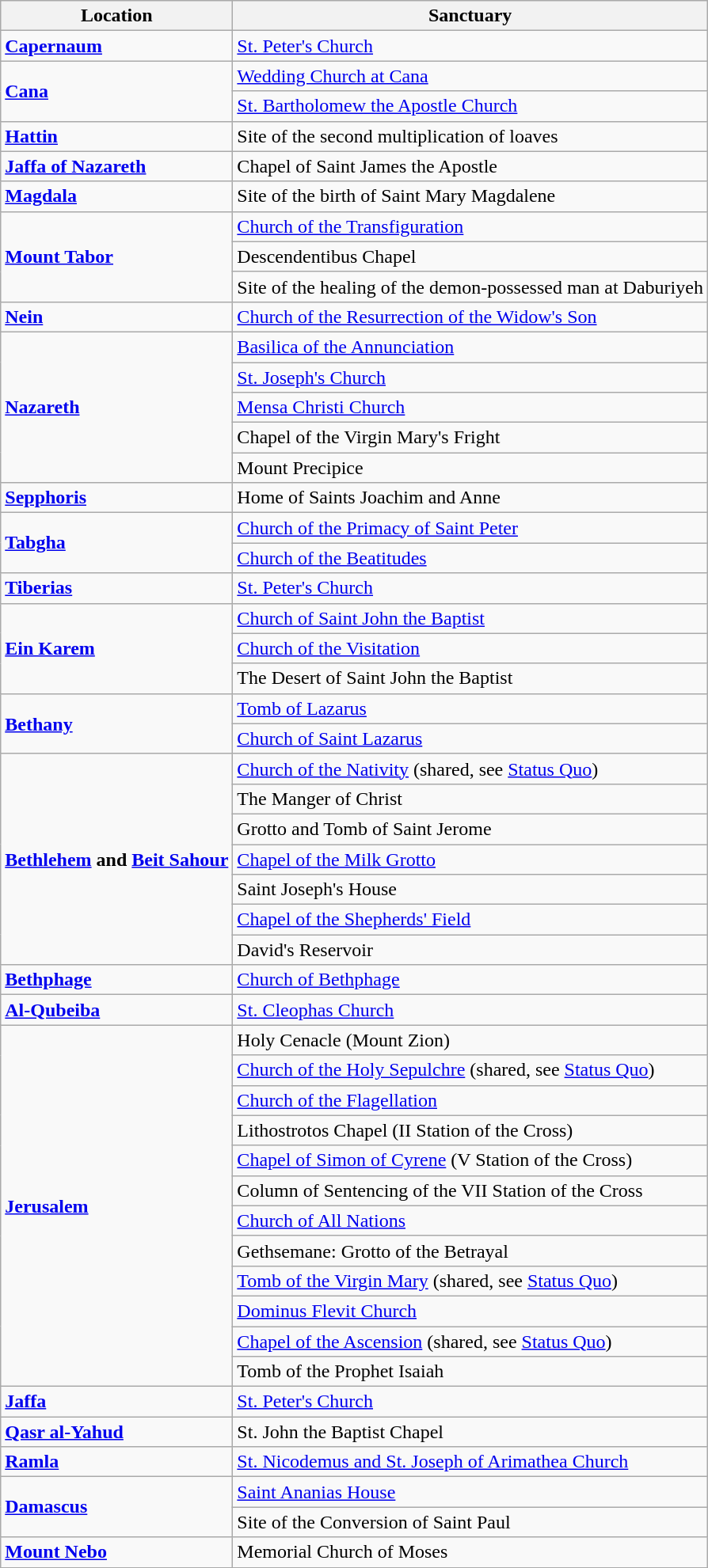<table class="wikitable">
<tr>
<th>Location</th>
<th>Sanctuary</th>
</tr>
<tr>
<td><strong><a href='#'>Capernaum</a></strong></td>
<td><a href='#'>St. Peter's Church</a></td>
</tr>
<tr>
<td rowspan="2"><a href='#'><strong>Cana</strong></a></td>
<td><a href='#'>Wedding Church at Cana</a></td>
</tr>
<tr>
<td><a href='#'>St. Bartholomew the Apostle Church</a></td>
</tr>
<tr>
<td><a href='#'><strong>Hattin</strong></a></td>
<td>Site of the second multiplication of loaves</td>
</tr>
<tr>
<td><a href='#'><strong>Jaffa of Nazareth</strong></a></td>
<td>Chapel of Saint James the Apostle</td>
</tr>
<tr>
<td><strong><a href='#'>Magdala</a></strong></td>
<td>Site of the birth of Saint Mary Magdalene</td>
</tr>
<tr>
<td rowspan="3"><strong><a href='#'>Mount Tabor</a></strong></td>
<td><a href='#'>Church of the Transfiguration</a></td>
</tr>
<tr>
<td>Descendentibus Chapel</td>
</tr>
<tr>
<td>Site of the healing of the demon-possessed man at Daburiyeh</td>
</tr>
<tr>
<td><strong><a href='#'>Nein</a></strong></td>
<td><a href='#'>Church of the Resurrection of the Widow's Son</a></td>
</tr>
<tr>
<td rowspan="5"><strong><a href='#'>Nazareth</a></strong></td>
<td><a href='#'>Basilica of the Annunciation</a></td>
</tr>
<tr>
<td><a href='#'>St. Joseph's Church</a></td>
</tr>
<tr>
<td><a href='#'>Mensa Christi Church</a></td>
</tr>
<tr>
<td>Chapel of the Virgin Mary's Fright</td>
</tr>
<tr>
<td>Mount Precipice</td>
</tr>
<tr>
<td><strong><a href='#'>Sepphoris</a></strong></td>
<td>Home of Saints Joachim and Anne</td>
</tr>
<tr>
<td rowspan="2"><strong><a href='#'>Tabgha</a></strong></td>
<td><a href='#'>Church of the Primacy of Saint Peter</a></td>
</tr>
<tr>
<td><a href='#'>Church of the Beatitudes</a></td>
</tr>
<tr>
<td><strong><a href='#'>Tiberias</a></strong></td>
<td><a href='#'>St. Peter's Church</a></td>
</tr>
<tr>
<td rowspan="3"><strong><a href='#'>Ein Karem</a></strong></td>
<td><a href='#'>Church of Saint John the Baptist</a></td>
</tr>
<tr>
<td><a href='#'>Church of the Visitation</a></td>
</tr>
<tr>
<td>The Desert of Saint John the Baptist</td>
</tr>
<tr>
<td rowspan="2"><strong><a href='#'>Bethany</a></strong></td>
<td><a href='#'>Tomb of Lazarus</a></td>
</tr>
<tr>
<td><a href='#'>Church of Saint Lazarus</a></td>
</tr>
<tr>
<td rowspan="7"><strong><a href='#'>Bethlehem</a> and <a href='#'>Beit Sahour</a></strong></td>
<td><a href='#'>Church of the Nativity</a> (shared, see <a href='#'>Status Quo</a>)</td>
</tr>
<tr>
<td>The Manger of Christ</td>
</tr>
<tr>
<td>Grotto and Tomb of Saint Jerome</td>
</tr>
<tr>
<td><a href='#'>Chapel of the Milk Grotto</a></td>
</tr>
<tr>
<td>Saint Joseph's House</td>
</tr>
<tr>
<td><a href='#'>Chapel of the Shepherds' Field</a></td>
</tr>
<tr>
<td>David's Reservoir</td>
</tr>
<tr>
<td><strong><a href='#'>Bethphage</a></strong></td>
<td><a href='#'>Church of Bethphage</a></td>
</tr>
<tr>
<td><strong><a href='#'>Al-Qubeiba</a></strong></td>
<td><a href='#'>St. Cleophas Church</a></td>
</tr>
<tr>
<td rowspan="12"><strong><a href='#'>Jerusalem</a></strong></td>
<td>Holy Cenacle (Mount Zion)</td>
</tr>
<tr>
<td><a href='#'>Church of the Holy Sepulchre</a> (shared, see <a href='#'>Status Quo</a>)</td>
</tr>
<tr>
<td><a href='#'>Church of the Flagellation</a></td>
</tr>
<tr>
<td>Lithostrotos Chapel (II Station of the Cross)</td>
</tr>
<tr>
<td><a href='#'>Chapel of Simon of Cyrene</a> (V Station of the Cross)</td>
</tr>
<tr>
<td>Column of Sentencing of the VII Station of the Cross</td>
</tr>
<tr>
<td><a href='#'>Church of All Nations</a></td>
</tr>
<tr>
<td>Gethsemane: Grotto of the Betrayal</td>
</tr>
<tr>
<td><a href='#'>Tomb of the Virgin Mary</a> (shared, see <a href='#'>Status Quo</a>)</td>
</tr>
<tr>
<td><a href='#'>Dominus Flevit Church</a></td>
</tr>
<tr>
<td><a href='#'>Chapel of the Ascension</a> (shared, see <a href='#'>Status Quo</a>)</td>
</tr>
<tr>
<td>Tomb of the Prophet Isaiah</td>
</tr>
<tr>
<td><strong><a href='#'>Jaffa</a></strong></td>
<td><a href='#'>St. Peter's Church</a></td>
</tr>
<tr>
<td><strong><a href='#'>Qasr al-Yahud</a></strong></td>
<td>St. John the Baptist Chapel</td>
</tr>
<tr>
<td><strong><a href='#'>Ramla</a></strong></td>
<td><a href='#'>St. Nicodemus and St. Joseph of Arimathea Church</a></td>
</tr>
<tr>
<td rowspan="2"><strong><a href='#'>Damascus</a></strong></td>
<td><a href='#'>Saint Ananias House</a></td>
</tr>
<tr>
<td>Site of the Conversion of Saint Paul</td>
</tr>
<tr>
<td><strong><a href='#'>Mount Nebo</a></strong></td>
<td>Memorial Church of Moses</td>
</tr>
</table>
